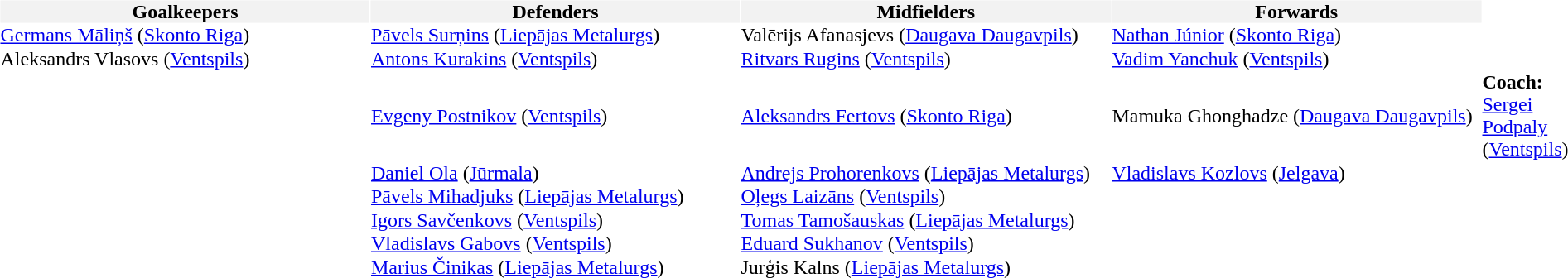<table cellpadding=0 cellspacing=1 border=0>
<tr align=center bgcolor=#f2f2f2>
<td width=25%><strong>Goalkeepers</strong></td>
<td width=25%><strong>Defenders</strong></td>
<td width=25%><strong>Midfielders</strong></td>
<td width=25%><strong>Forwards</strong></td>
</tr>
<tr>
<td> <a href='#'>Germans Māliņš</a> (<a href='#'>Skonto Riga</a>)</td>
<td> <a href='#'>Pāvels Surņins</a> (<a href='#'>Liepājas Metalurgs</a>)</td>
<td> Valērijs Afanasjevs (<a href='#'>Daugava Daugavpils</a>)</td>
<td> <a href='#'>Nathan Júnior</a> (<a href='#'>Skonto Riga</a>)</td>
</tr>
<tr>
<td> Aleksandrs Vlasovs (<a href='#'>Ventspils</a>)</td>
<td> <a href='#'>Antons Kurakins</a> (<a href='#'>Ventspils</a>)</td>
<td> <a href='#'>Ritvars Rugins</a> (<a href='#'>Ventspils</a>)</td>
<td> <a href='#'>Vadim Yanchuk</a> (<a href='#'>Ventspils</a>)</td>
</tr>
<tr>
<td></td>
<td> <a href='#'>Evgeny Postnikov</a> (<a href='#'>Ventspils</a>)</td>
<td> <a href='#'>Aleksandrs Fertovs</a> (<a href='#'>Skonto Riga</a>)</td>
<td> Mamuka Ghonghadze (<a href='#'>Daugava Daugavpils</a>)</td>
<td><strong>Coach:</strong>  <a href='#'>Sergei Podpaly</a> (<a href='#'>Ventspils</a>)</td>
</tr>
<tr>
<td></td>
<td> <a href='#'>Daniel Ola</a> (<a href='#'>Jūrmala</a>)</td>
<td> <a href='#'>Andrejs Prohorenkovs</a> (<a href='#'>Liepājas Metalurgs</a>)</td>
<td> <a href='#'>Vladislavs Kozlovs</a> (<a href='#'>Jelgava</a>)</td>
</tr>
<tr>
<td></td>
<td> <a href='#'>Pāvels Mihadjuks</a> (<a href='#'>Liepājas Metalurgs</a>)</td>
<td> <a href='#'>Oļegs Laizāns</a> (<a href='#'>Ventspils</a>)</td>
<td></td>
</tr>
<tr>
<td></td>
<td> <a href='#'>Igors Savčenkovs</a> (<a href='#'>Ventspils</a>)</td>
<td> <a href='#'>Tomas Tamošauskas</a> (<a href='#'>Liepājas Metalurgs</a>)</td>
<td></td>
</tr>
<tr>
<td></td>
<td> <a href='#'>Vladislavs Gabovs</a> (<a href='#'>Ventspils</a>)</td>
<td> <a href='#'>Eduard Sukhanov</a> (<a href='#'>Ventspils</a>)</td>
<td></td>
</tr>
<tr>
<td></td>
<td> <a href='#'>Marius Činikas</a> (<a href='#'>Liepājas Metalurgs</a>)</td>
<td> Jurģis Kalns (<a href='#'>Liepājas Metalurgs</a>)</td>
<td></td>
</tr>
</table>
